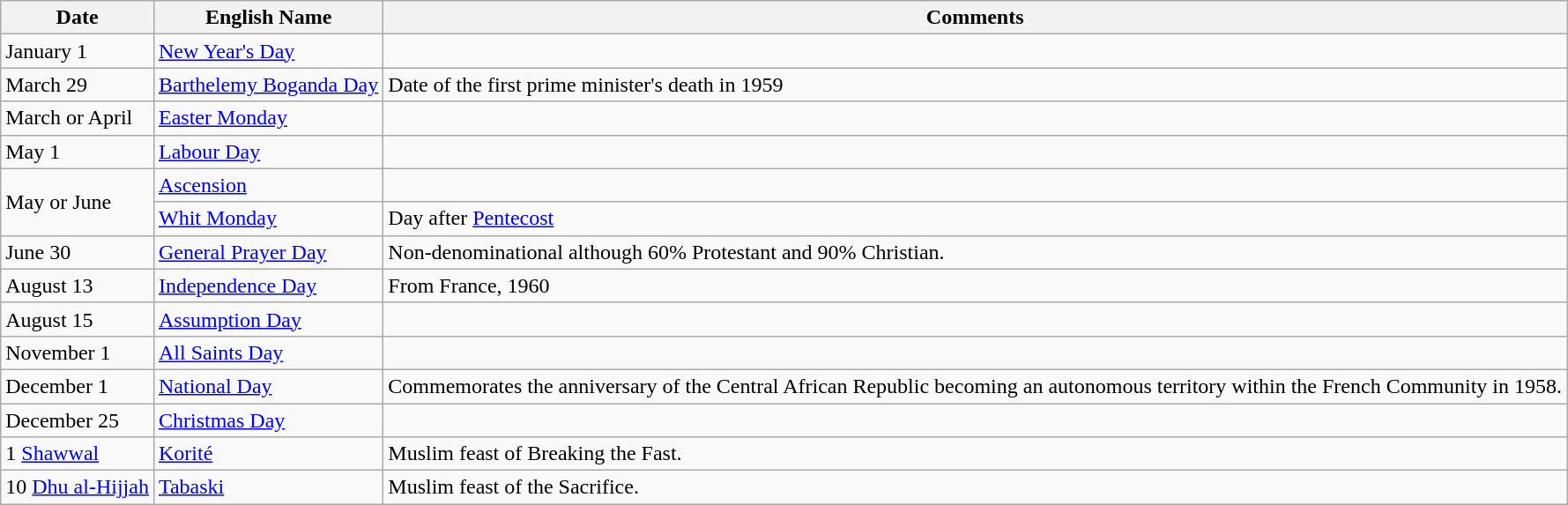<table class="wikitable">
<tr>
<th>Date</th>
<th>English Name</th>
<th>Comments</th>
</tr>
<tr>
<td>January 1</td>
<td><a href='#'>New Year's Day</a></td>
<td></td>
</tr>
<tr>
<td>March 29</td>
<td><a href='#'>Barthelemy Boganda Day</a></td>
<td>Date of the first prime minister's death in 1959</td>
</tr>
<tr>
<td>March or April</td>
<td><a href='#'>Easter Monday</a></td>
<td></td>
</tr>
<tr>
<td>May 1</td>
<td><a href='#'>Labour Day</a></td>
<td></td>
</tr>
<tr>
<td rowspan="2">May or June</td>
<td><a href='#'>Ascension</a></td>
<td></td>
</tr>
<tr>
<td><a href='#'>Whit Monday</a></td>
<td>Day after <a href='#'>Pentecost</a></td>
</tr>
<tr>
<td>June 30</td>
<td><a href='#'>General Prayer Day</a></td>
<td>Non-denominational although 60% Protestant and 90% Christian.</td>
</tr>
<tr>
<td>August 13</td>
<td><a href='#'>Independence Day</a></td>
<td>From France, 1960</td>
</tr>
<tr>
<td>August 15</td>
<td><a href='#'>Assumption Day</a></td>
<td></td>
</tr>
<tr>
<td>November 1</td>
<td><a href='#'>All Saints Day</a></td>
<td></td>
</tr>
<tr>
<td>December 1</td>
<td><a href='#'>National Day</a></td>
<td>Commemorates the anniversary of the Central African Republic becoming an autonomous territory within the French Community in 1958.</td>
</tr>
<tr>
<td>December 25</td>
<td><a href='#'>Christmas Day</a></td>
<td></td>
</tr>
<tr>
<td>1 <a href='#'>Shawwal</a></td>
<td><a href='#'>Korité</a></td>
<td>Muslim feast of Breaking the Fast.</td>
</tr>
<tr>
<td>10 <a href='#'>Dhu al-Hijjah</a></td>
<td><a href='#'>Tabaski</a></td>
<td>Muslim feast of the Sacrifice.</td>
</tr>
</table>
